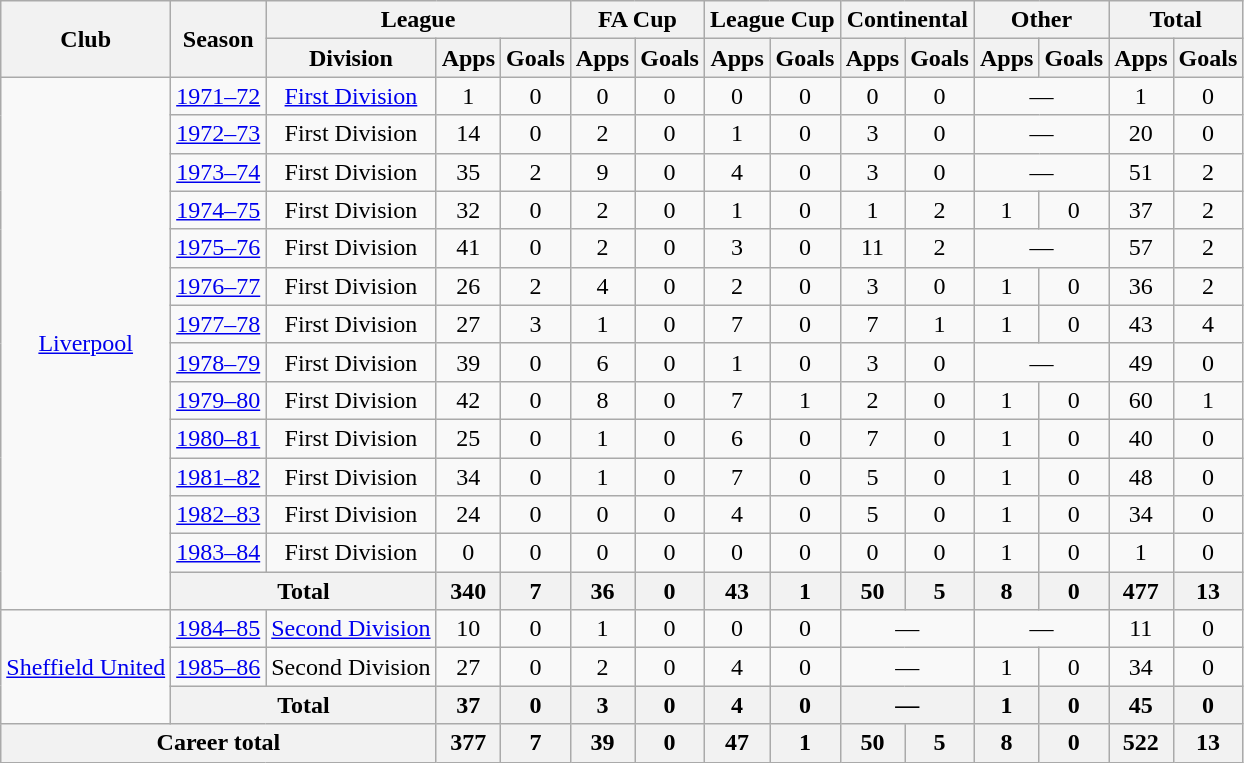<table class="wikitable" style="text-align:center">
<tr>
<th rowspan="2">Club</th>
<th rowspan="2">Season</th>
<th colspan="3">League</th>
<th colspan="2">FA Cup</th>
<th colspan="2">League Cup</th>
<th colspan="2">Continental</th>
<th colspan="2">Other</th>
<th colspan="2">Total</th>
</tr>
<tr>
<th>Division</th>
<th>Apps</th>
<th>Goals</th>
<th>Apps</th>
<th>Goals</th>
<th>Apps</th>
<th>Goals</th>
<th>Apps</th>
<th>Goals</th>
<th>Apps</th>
<th>Goals</th>
<th>Apps</th>
<th>Goals</th>
</tr>
<tr>
<td rowspan="14"><a href='#'>Liverpool</a></td>
<td><a href='#'>1971–72</a></td>
<td><a href='#'>First Division</a></td>
<td>1</td>
<td>0</td>
<td>0</td>
<td>0</td>
<td>0</td>
<td>0</td>
<td>0</td>
<td>0</td>
<td colspan="2">—</td>
<td>1</td>
<td>0</td>
</tr>
<tr>
<td><a href='#'>1972–73</a></td>
<td>First Division</td>
<td>14</td>
<td>0</td>
<td>2</td>
<td>0</td>
<td>1</td>
<td>0</td>
<td>3</td>
<td>0</td>
<td colspan="2">—</td>
<td>20</td>
<td>0</td>
</tr>
<tr>
<td><a href='#'>1973–74</a></td>
<td>First Division</td>
<td>35</td>
<td>2</td>
<td>9</td>
<td>0</td>
<td>4</td>
<td>0</td>
<td>3</td>
<td>0</td>
<td colspan="2">—</td>
<td>51</td>
<td>2</td>
</tr>
<tr>
<td><a href='#'>1974–75</a></td>
<td>First Division</td>
<td>32</td>
<td>0</td>
<td>2</td>
<td>0</td>
<td>1</td>
<td>0</td>
<td>1</td>
<td>2</td>
<td>1</td>
<td>0</td>
<td>37</td>
<td>2</td>
</tr>
<tr>
<td><a href='#'>1975–76</a></td>
<td>First Division</td>
<td>41</td>
<td>0</td>
<td>2</td>
<td>0</td>
<td>3</td>
<td>0</td>
<td>11</td>
<td>2</td>
<td colspan="2">—</td>
<td>57</td>
<td>2</td>
</tr>
<tr>
<td><a href='#'>1976–77</a></td>
<td>First Division</td>
<td>26</td>
<td>2</td>
<td>4</td>
<td>0</td>
<td>2</td>
<td>0</td>
<td>3</td>
<td>0</td>
<td>1</td>
<td>0</td>
<td>36</td>
<td>2</td>
</tr>
<tr>
<td><a href='#'>1977–78</a></td>
<td>First Division</td>
<td>27</td>
<td>3</td>
<td>1</td>
<td>0</td>
<td>7</td>
<td>0</td>
<td>7</td>
<td>1</td>
<td>1</td>
<td>0</td>
<td>43</td>
<td>4</td>
</tr>
<tr>
<td><a href='#'>1978–79</a></td>
<td>First Division</td>
<td>39</td>
<td>0</td>
<td>6</td>
<td>0</td>
<td>1</td>
<td>0</td>
<td>3</td>
<td>0</td>
<td colspan=2>—</td>
<td>49</td>
<td>0</td>
</tr>
<tr>
<td><a href='#'>1979–80</a></td>
<td>First Division</td>
<td>42</td>
<td>0</td>
<td>8</td>
<td>0</td>
<td>7</td>
<td>1</td>
<td>2</td>
<td>0</td>
<td>1</td>
<td>0</td>
<td>60</td>
<td>1</td>
</tr>
<tr>
<td><a href='#'>1980–81</a></td>
<td>First Division</td>
<td>25</td>
<td>0</td>
<td>1</td>
<td>0</td>
<td>6</td>
<td>0</td>
<td>7</td>
<td>0</td>
<td>1</td>
<td>0</td>
<td>40</td>
<td>0</td>
</tr>
<tr>
<td><a href='#'>1981–82</a></td>
<td>First Division</td>
<td>34</td>
<td>0</td>
<td>1</td>
<td>0</td>
<td>7</td>
<td>0</td>
<td>5</td>
<td>0</td>
<td>1</td>
<td>0</td>
<td>48</td>
<td>0</td>
</tr>
<tr>
<td><a href='#'>1982–83</a></td>
<td>First Division</td>
<td>24</td>
<td>0</td>
<td>0</td>
<td>0</td>
<td>4</td>
<td>0</td>
<td>5</td>
<td>0</td>
<td>1</td>
<td>0</td>
<td>34</td>
<td>0</td>
</tr>
<tr>
<td><a href='#'>1983–84</a></td>
<td>First Division</td>
<td>0</td>
<td>0</td>
<td>0</td>
<td>0</td>
<td>0</td>
<td>0</td>
<td>0</td>
<td>0</td>
<td>1</td>
<td>0</td>
<td>1</td>
<td>0</td>
</tr>
<tr>
<th colspan="2">Total</th>
<th>340</th>
<th>7</th>
<th>36</th>
<th>0</th>
<th>43</th>
<th>1</th>
<th>50</th>
<th>5</th>
<th>8</th>
<th>0</th>
<th>477</th>
<th>13</th>
</tr>
<tr>
<td rowspan="3"><a href='#'>Sheffield United</a></td>
<td><a href='#'>1984–85</a></td>
<td><a href='#'>Second Division</a></td>
<td>10</td>
<td>0</td>
<td>1</td>
<td>0</td>
<td>0</td>
<td>0</td>
<td colspan="2">—</td>
<td colspan="2">—</td>
<td>11</td>
<td>0</td>
</tr>
<tr>
<td><a href='#'>1985–86</a></td>
<td>Second Division</td>
<td>27</td>
<td>0</td>
<td>2</td>
<td>0</td>
<td>4</td>
<td>0</td>
<td colspan="2">—</td>
<td>1</td>
<td>0</td>
<td>34</td>
<td>0</td>
</tr>
<tr>
<th colspan="2">Total</th>
<th>37</th>
<th>0</th>
<th>3</th>
<th>0</th>
<th>4</th>
<th>0</th>
<th colspan="2">—</th>
<th>1</th>
<th>0</th>
<th>45</th>
<th>0</th>
</tr>
<tr>
<th colspan="3">Career total</th>
<th>377</th>
<th>7</th>
<th>39</th>
<th>0</th>
<th>47</th>
<th>1</th>
<th>50</th>
<th>5</th>
<th>8</th>
<th>0</th>
<th>522</th>
<th>13</th>
</tr>
</table>
